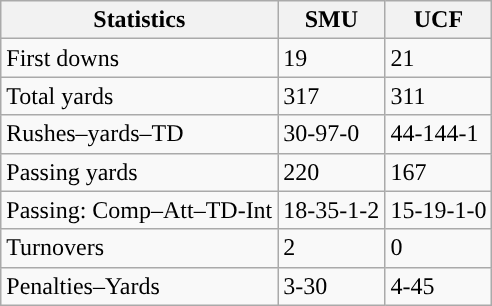<table class="wikitable">
<tr>
<th>Statistics</th>
<th>SMU</th>
<th>UCF</th>
</tr>
<tr>
<td>First downs</td>
<td>19</td>
<td>21</td>
</tr>
<tr>
<td>Total yards</td>
<td>317</td>
<td>311</td>
</tr>
<tr>
<td>Rushes–yards–TD</td>
<td>30-97-0</td>
<td>44-144-1</td>
</tr>
<tr>
<td>Passing yards</td>
<td>220</td>
<td>167</td>
</tr>
<tr>
<td>Passing: Comp–Att–TD-Int</td>
<td>18-35-1-2</td>
<td>15-19-1-0</td>
</tr>
<tr>
<td>Turnovers</td>
<td>2</td>
<td>0</td>
</tr>
<tr>
<td>Penalties–Yards</td>
<td>3-30</td>
<td>4-45</td>
</tr>
</table>
